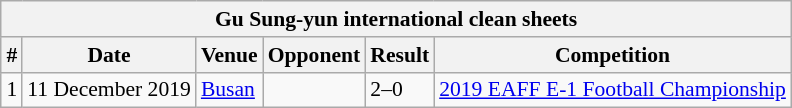<table class="wikitable collapsible collapsed" style="float:center; border:1px; font-size:90%; margin-left:1em;">
<tr>
<th colspan=6 style="width:300px;">Gu Sung-yun international clean sheets</th>
</tr>
<tr>
<th>#</th>
<th>Date</th>
<th>Venue</th>
<th>Opponent</th>
<th>Result</th>
<th>Competition</th>
</tr>
<tr>
<td>1</td>
<td>11 December 2019</td>
<td><a href='#'>Busan</a></td>
<td></td>
<td>2–0</td>
<td><a href='#'>2019 EAFF E-1 Football Championship</a></td>
</tr>
</table>
